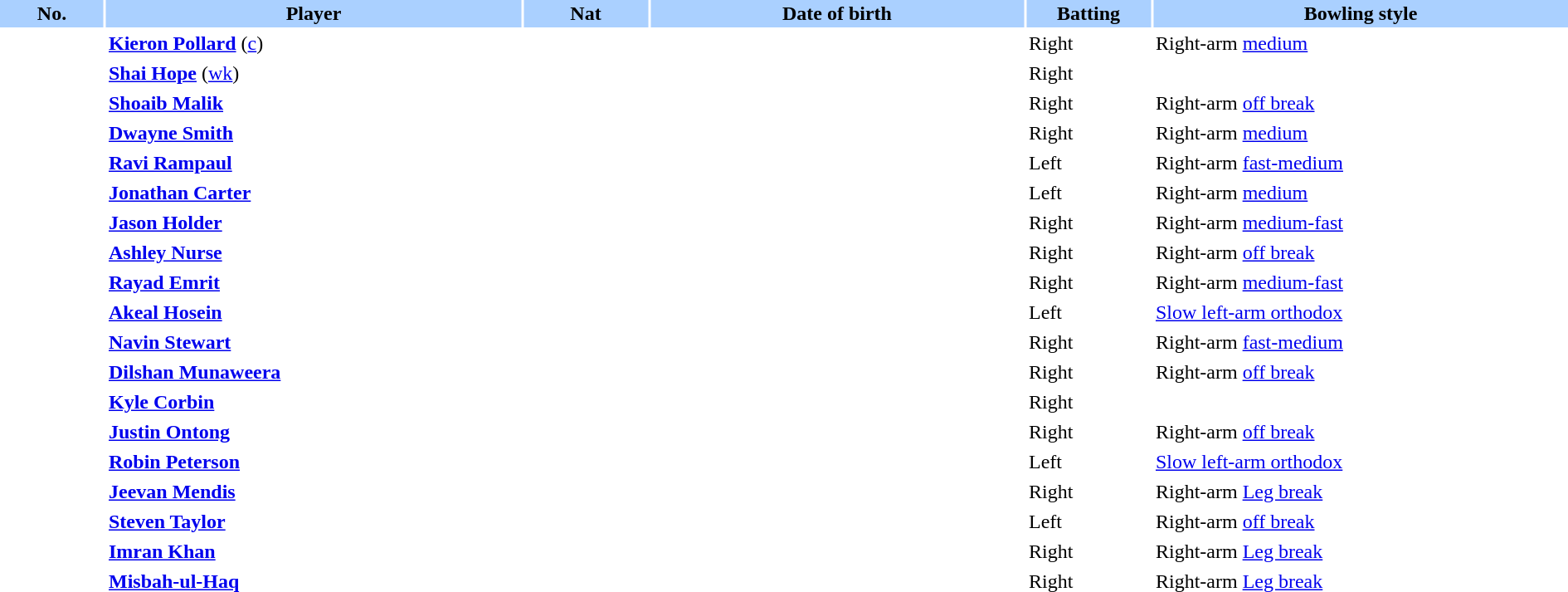<table border="0" cellspacing="2" cellpadding="2" style="width:100%;">
<tr style="background:#aad0ff;">
<th scope="col" style="width:5%;">No.</th>
<th scope="col" style="width:20%;">Player</th>
<th scope="col" style="width:6%;">Nat</th>
<th scope="col" style="width:18%;">Date of birth</th>
<th scope="col" style="width:6%;">Batting</th>
<th scope="col" style="width:20%;">Bowling style</th>
</tr>
<tr>
<td style="text-align:center"></td>
<td><strong><a href='#'>Kieron Pollard</a></strong> (<a href='#'>c</a>)</td>
<td style="text-align:center"></td>
<td></td>
<td>Right</td>
<td>Right-arm <a href='#'>medium</a></td>
</tr>
<tr>
<td style="text-align:center"></td>
<td><strong><a href='#'>Shai Hope</a></strong> (<a href='#'>wk</a>)</td>
<td style="text-align:center"></td>
<td></td>
<td>Right</td>
<td></td>
</tr>
<tr>
<td style="text-align:center"></td>
<td><strong><a href='#'>Shoaib Malik</a></strong></td>
<td style="text-align:center"></td>
<td></td>
<td>Right</td>
<td>Right-arm <a href='#'>off break</a></td>
</tr>
<tr>
<td style="text-align:center"></td>
<td><strong><a href='#'>Dwayne Smith</a></strong></td>
<td style="text-align:center"></td>
<td></td>
<td>Right</td>
<td>Right-arm <a href='#'>medium</a></td>
</tr>
<tr>
<td style="text-align:center"></td>
<td><strong><a href='#'>Ravi Rampaul</a></strong></td>
<td style="text-align:center"></td>
<td></td>
<td>Left</td>
<td>Right-arm <a href='#'>fast-medium</a></td>
</tr>
<tr>
<td style="text-align:center"></td>
<td><strong><a href='#'>Jonathan Carter</a></strong></td>
<td style="text-align:center"></td>
<td></td>
<td>Left</td>
<td>Right-arm <a href='#'>medium</a></td>
</tr>
<tr>
<td style="text-align:center"></td>
<td><strong><a href='#'>Jason Holder</a></strong></td>
<td style="text-align:center"></td>
<td></td>
<td>Right</td>
<td>Right-arm <a href='#'>medium-fast</a></td>
</tr>
<tr>
<td style="text-align:center"></td>
<td><strong><a href='#'>Ashley Nurse</a></strong></td>
<td style="text-align:center"></td>
<td></td>
<td>Right</td>
<td>Right-arm <a href='#'>off break</a></td>
</tr>
<tr>
<td style="text-align:center"></td>
<td><strong><a href='#'>Rayad Emrit</a></strong></td>
<td style="text-align:center"></td>
<td></td>
<td>Right</td>
<td>Right-arm <a href='#'>medium-fast</a></td>
</tr>
<tr>
<td style="text-align:center"></td>
<td><strong><a href='#'>Akeal Hosein</a></strong></td>
<td style="text-align:center"></td>
<td></td>
<td>Left</td>
<td><a href='#'>Slow left-arm orthodox</a></td>
</tr>
<tr>
<td style="text-align:center"></td>
<td><strong><a href='#'>Navin Stewart</a></strong></td>
<td style="text-align:center"></td>
<td></td>
<td>Right</td>
<td>Right-arm <a href='#'>fast-medium</a></td>
</tr>
<tr>
<td style="text-align:center"></td>
<td><strong><a href='#'>Dilshan Munaweera</a></strong></td>
<td style="text-align:center"></td>
<td></td>
<td>Right</td>
<td>Right-arm <a href='#'>off break</a></td>
</tr>
<tr>
<td style="text-align:center"></td>
<td><strong><a href='#'>Kyle Corbin</a></strong></td>
<td style="text-align:center"></td>
<td></td>
<td>Right</td>
<td></td>
</tr>
<tr>
<td style="text-align:center"></td>
<td><strong><a href='#'>Justin Ontong</a></strong></td>
<td style="text-align:center"></td>
<td></td>
<td>Right</td>
<td>Right-arm <a href='#'>off break</a></td>
</tr>
<tr>
<td style="text-align:center"></td>
<td><strong><a href='#'>Robin Peterson</a></strong></td>
<td style="text-align:center"></td>
<td></td>
<td>Left</td>
<td><a href='#'>Slow left-arm orthodox</a></td>
</tr>
<tr>
<td style="text-align:center"></td>
<td><strong><a href='#'>Jeevan Mendis</a></strong></td>
<td style="text-align:center"></td>
<td></td>
<td>Right</td>
<td>Right-arm <a href='#'>Leg break</a></td>
</tr>
<tr>
<td style="text-align:center"></td>
<td><strong><a href='#'>Steven Taylor</a></strong></td>
<td style="text-align:center"></td>
<td></td>
<td>Left</td>
<td>Right-arm <a href='#'>off break</a></td>
</tr>
<tr>
<td style="text-align:center"></td>
<td><strong><a href='#'>Imran Khan</a></strong></td>
<td style="text-align:center"></td>
<td></td>
<td>Right</td>
<td>Right-arm <a href='#'>Leg break</a></td>
</tr>
<tr>
<td style="text-align:center"></td>
<td><strong><a href='#'>Misbah-ul-Haq</a></strong></td>
<td style="text-align:center"></td>
<td></td>
<td>Right</td>
<td>Right-arm <a href='#'>Leg break</a></td>
</tr>
</table>
